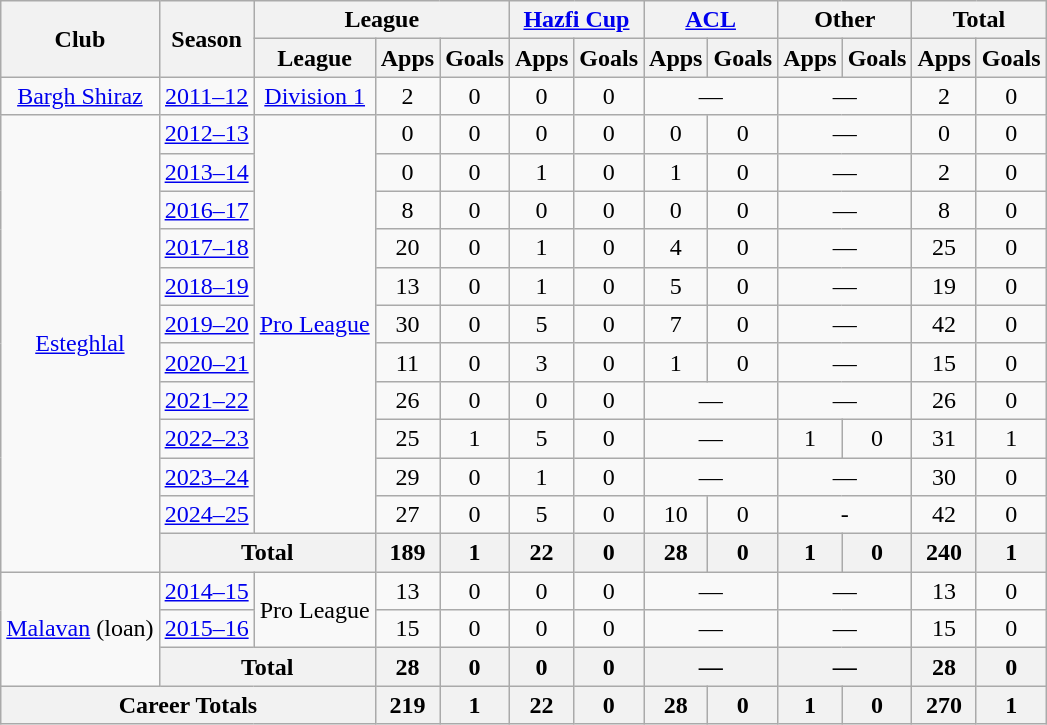<table class="wikitable" style="text-align: center;">
<tr>
<th rowspan=2>Club</th>
<th rowspan=2>Season</th>
<th colspan=3>League</th>
<th colspan="2"><a href='#'>Hazfi Cup</a></th>
<th colspan="2"><a href='#'>ACL</a></th>
<th colspan="2">Other</th>
<th colspan="2">Total</th>
</tr>
<tr>
<th>League</th>
<th>Apps</th>
<th>Goals</th>
<th>Apps</th>
<th>Goals</th>
<th>Apps</th>
<th>Goals</th>
<th>Apps</th>
<th>Goals</th>
<th>Apps</th>
<th>Goals</th>
</tr>
<tr>
<td><a href='#'>Bargh Shiraz</a></td>
<td><a href='#'>2011–12</a></td>
<td><a href='#'>Division 1</a></td>
<td>2</td>
<td>0</td>
<td>0</td>
<td>0</td>
<td colspan="2">—</td>
<td colspan="2">—</td>
<td>2</td>
<td>0</td>
</tr>
<tr>
<td rowspan="12"><a href='#'>Esteghlal</a></td>
<td><a href='#'>2012–13</a></td>
<td rowspan="11"><a href='#'>Pro League</a></td>
<td>0</td>
<td>0</td>
<td>0</td>
<td>0</td>
<td>0</td>
<td>0</td>
<td colspan="2">—</td>
<td>0</td>
<td>0</td>
</tr>
<tr>
<td><a href='#'>2013–14</a></td>
<td>0</td>
<td>0</td>
<td>1</td>
<td>0</td>
<td>1</td>
<td>0</td>
<td colspan="2">—</td>
<td>2</td>
<td>0</td>
</tr>
<tr>
<td><a href='#'>2016–17</a></td>
<td>8</td>
<td>0</td>
<td>0</td>
<td>0</td>
<td>0</td>
<td>0</td>
<td colspan="2">—</td>
<td>8</td>
<td>0</td>
</tr>
<tr>
<td><a href='#'>2017–18</a></td>
<td>20</td>
<td>0</td>
<td>1</td>
<td>0</td>
<td>4</td>
<td>0</td>
<td colspan="2">—</td>
<td>25</td>
<td>0</td>
</tr>
<tr>
<td><a href='#'>2018–19</a></td>
<td>13</td>
<td>0</td>
<td>1</td>
<td>0</td>
<td>5</td>
<td>0</td>
<td colspan="2">—</td>
<td>19</td>
<td>0</td>
</tr>
<tr>
<td><a href='#'>2019–20</a></td>
<td>30</td>
<td>0</td>
<td>5</td>
<td>0</td>
<td>7</td>
<td>0</td>
<td colspan="2">—</td>
<td>42</td>
<td>0</td>
</tr>
<tr>
<td><a href='#'>2020–21</a></td>
<td>11</td>
<td>0</td>
<td>3</td>
<td>0</td>
<td>1</td>
<td>0</td>
<td colspan="2">—</td>
<td>15</td>
<td>0</td>
</tr>
<tr>
<td><a href='#'>2021–22</a></td>
<td>26</td>
<td>0</td>
<td>0</td>
<td>0</td>
<td colspan="2">—</td>
<td colspan="2">—</td>
<td>26</td>
<td>0</td>
</tr>
<tr>
<td><a href='#'>2022–23</a></td>
<td>25</td>
<td>1</td>
<td>5</td>
<td>0</td>
<td colspan="2">—</td>
<td>1</td>
<td>0</td>
<td>31</td>
<td>1</td>
</tr>
<tr>
<td><a href='#'>2023–24</a></td>
<td>29</td>
<td>0</td>
<td>1</td>
<td>0</td>
<td colspan="2">—</td>
<td colspan="2">—</td>
<td>30</td>
<td>0</td>
</tr>
<tr>
<td><a href='#'>2024–25</a></td>
<td>27</td>
<td>0</td>
<td>5</td>
<td>0</td>
<td>10</td>
<td>0</td>
<td colspan=2>-</td>
<td>42</td>
<td>0</td>
</tr>
<tr>
<th colspan="2">Total</th>
<th>189</th>
<th>1</th>
<th>22</th>
<th>0</th>
<th>28</th>
<th>0</th>
<th>1</th>
<th>0</th>
<th>240</th>
<th>1</th>
</tr>
<tr>
<td rowspan="3"><a href='#'>Malavan</a> (loan)</td>
<td><a href='#'>2014–15</a></td>
<td rowspan="2">Pro League</td>
<td>13</td>
<td>0</td>
<td>0</td>
<td>0</td>
<td colspan="2">—</td>
<td colspan="2">—</td>
<td>13</td>
<td>0</td>
</tr>
<tr>
<td><a href='#'>2015–16</a></td>
<td>15</td>
<td>0</td>
<td>0</td>
<td>0</td>
<td colspan="2">—</td>
<td colspan="2">—</td>
<td>15</td>
<td>0</td>
</tr>
<tr>
<th colspan="2">Total</th>
<th>28</th>
<th>0</th>
<th>0</th>
<th>0</th>
<th colspan="2">—</th>
<th colspan="2">—</th>
<th>28</th>
<th>0</th>
</tr>
<tr>
<th colspan=3>Career Totals</th>
<th>219</th>
<th>1</th>
<th>22</th>
<th>0</th>
<th>28</th>
<th>0</th>
<th>1</th>
<th>0</th>
<th>270</th>
<th>1</th>
</tr>
</table>
